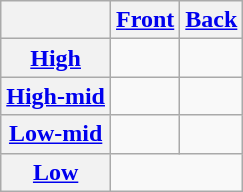<table class="wikitable" style=text-align:center>
<tr>
<th></th>
<th><a href='#'>Front</a></th>
<th><a href='#'>Back</a></th>
</tr>
<tr>
<th><a href='#'>High</a></th>
<td>    </td>
<td>    </td>
</tr>
<tr>
<th><a href='#'>High-mid</a></th>
<td>    </td>
<td>    </td>
</tr>
<tr>
<th><a href='#'>Low-mid</a></th>
<td>    </td>
<td>    </td>
</tr>
<tr>
<th><a href='#'>Low</a></th>
<td colspan=2>    </td>
</tr>
</table>
